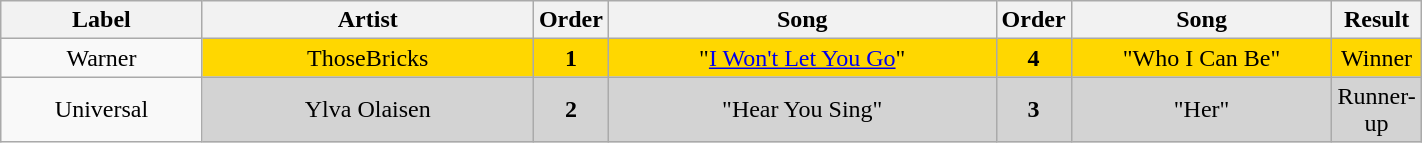<table class="wikitable" style="text-align:center; width:75%;">
<tr>
<th scope="col" style="width:15%;">Label</th>
<th scope="col" style="width:25%;">Artist</th>
<th scope="col" style="width:05%;">Order</th>
<th scope="col" style="width:30%;">Song</th>
<th scope="col" style="width:05%;">Order</th>
<th scope="col" style="width:30%;">Song</th>
<th scope="col" style="width:10%;">Result</th>
</tr>
<tr>
<td>Warner</td>
<td style="background:gold;">ThoseBricks</td>
<th style="background:gold;">1</th>
<td style="background:gold;">"<a href='#'>I Won't Let You Go</a>"</td>
<th style="background:gold;">4</th>
<td style="background:gold;">"Who I Can Be"</td>
<td style="background:gold;">Winner</td>
</tr>
<tr>
<td>Universal</td>
<td style="background:lightgrey;">Ylva Olaisen</td>
<th style="background:lightgrey;">2</th>
<td style="background:lightgrey;">"Hear You Sing"</td>
<th style="background:lightgrey;">3</th>
<td style="background:lightgrey;">"Her"</td>
<td style="background:lightgrey;">Runner-up</td>
</tr>
</table>
